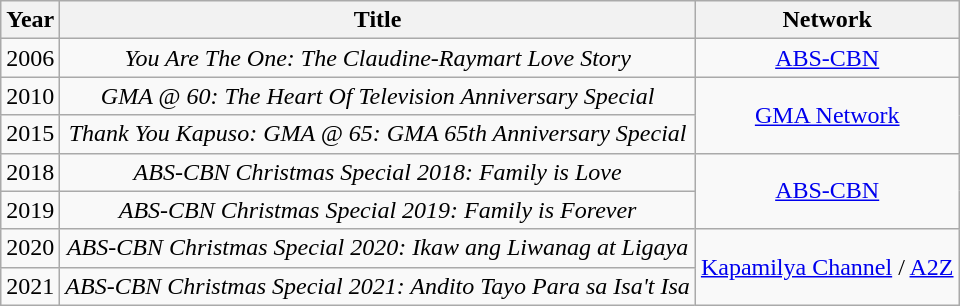<table class="wikitable" style="text-align: center">
<tr>
<th>Year</th>
<th>Title</th>
<th>Network</th>
</tr>
<tr>
<td>2006</td>
<td><em>You Are The One: The Claudine-Raymart Love Story</em></td>
<td><a href='#'>ABS-CBN</a></td>
</tr>
<tr>
<td>2010</td>
<td><em>GMA @ 60: The Heart Of Television Anniversary Special</em></td>
<td rowspan=2><a href='#'>GMA Network</a></td>
</tr>
<tr>
<td>2015</td>
<td><em>Thank You Kapuso: GMA @ 65: GMA 65th Anniversary Special</em></td>
</tr>
<tr>
<td>2018</td>
<td><em>ABS-CBN Christmas Special 2018: Family is Love</em></td>
<td rowspan="2"><a href='#'>ABS-CBN</a></td>
</tr>
<tr>
<td>2019</td>
<td><em>ABS-CBN Christmas Special 2019: Family is Forever</em></td>
</tr>
<tr>
<td>2020</td>
<td><em>ABS-CBN Christmas Special 2020: Ikaw ang Liwanag at Ligaya</em></td>
<td rowspan="2"><a href='#'>Kapamilya Channel</a> / <a href='#'>A2Z</a></td>
</tr>
<tr>
<td>2021</td>
<td><em>ABS-CBN Christmas Special 2021: Andito Tayo Para sa Isa't Isa</em></td>
</tr>
</table>
